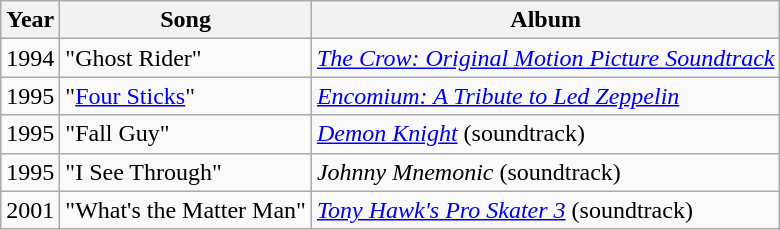<table class="wikitable">
<tr>
<th>Year</th>
<th>Song</th>
<th>Album</th>
</tr>
<tr>
<td>1994</td>
<td>"Ghost Rider"</td>
<td><em><a href='#'>The Crow: Original Motion Picture Soundtrack</a></em></td>
</tr>
<tr>
<td>1995</td>
<td>"<a href='#'>Four Sticks</a>"</td>
<td><em><a href='#'>Encomium: A Tribute to Led Zeppelin</a></em></td>
</tr>
<tr>
<td>1995</td>
<td>"Fall Guy"</td>
<td><em><a href='#'>Demon Knight</a></em> (soundtrack)</td>
</tr>
<tr>
<td>1995</td>
<td>"I See Through"</td>
<td><em>Johnny Mnemonic</em> (soundtrack)</td>
</tr>
<tr>
<td>2001</td>
<td>"What's the Matter Man"</td>
<td><em><a href='#'>Tony Hawk's Pro Skater 3</a></em> (soundtrack)</td>
</tr>
</table>
